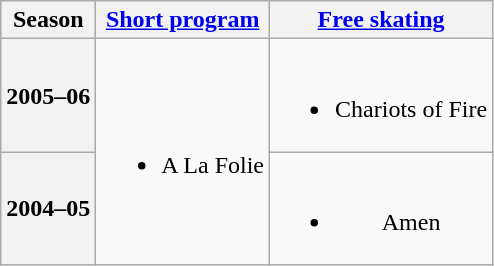<table class=wikitable style=text-align:center>
<tr>
<th>Season</th>
<th><a href='#'>Short program</a></th>
<th><a href='#'>Free skating</a></th>
</tr>
<tr>
<th>2005–06 <br> </th>
<td rowspan=2><br><ul><li>A La Folie <br></li></ul></td>
<td><br><ul><li>Chariots of Fire <br></li></ul></td>
</tr>
<tr>
<th>2004–05 <br> </th>
<td><br><ul><li>Amen <br></li></ul></td>
</tr>
</table>
